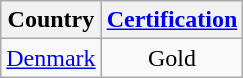<table class="wikitable sortable">
<tr>
<th>Country</th>
<th><a href='#'>Certification</a></th>
</tr>
<tr>
<td><a href='#'>Denmark</a></td>
<td style="text-align:center;">Gold</td>
</tr>
</table>
